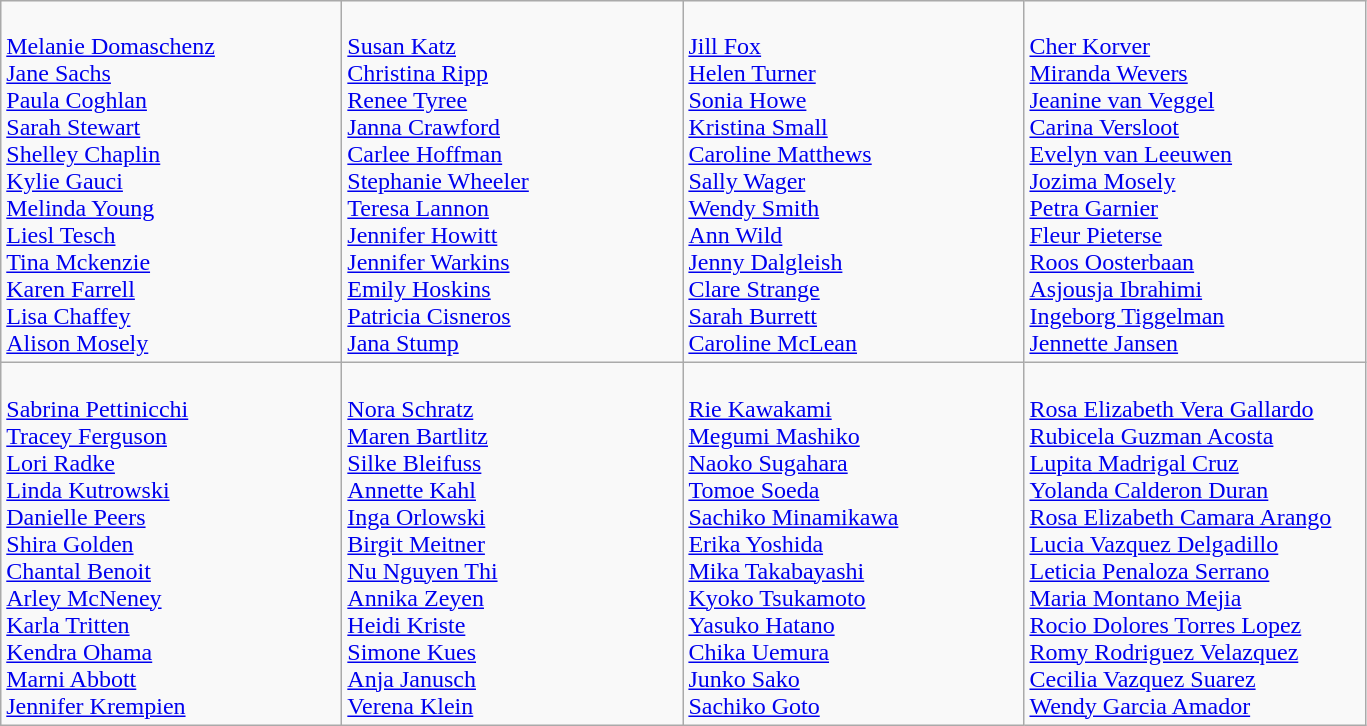<table class="wikitable">
<tr>
<td style="vertical-align:top; width:220px"><br><a href='#'>Melanie Domaschenz</a><br><a href='#'>Jane Sachs</a><br><a href='#'>Paula Coghlan</a><br><a href='#'>Sarah Stewart</a><br><a href='#'>Shelley Chaplin</a><br><a href='#'>Kylie Gauci</a><br><a href='#'>Melinda Young</a><br><a href='#'>Liesl Tesch</a><br><a href='#'>Tina Mckenzie</a><br><a href='#'>Karen Farrell</a><br><a href='#'>Lisa Chaffey</a><br><a href='#'>Alison Mosely</a></td>
<td style="vertical-align:top; width:220px"><br><a href='#'>Susan Katz</a><br><a href='#'>Christina Ripp</a><br><a href='#'>Renee Tyree</a><br><a href='#'>Janna Crawford</a><br><a href='#'>Carlee Hoffman</a><br><a href='#'>Stephanie Wheeler</a><br><a href='#'>Teresa Lannon</a><br><a href='#'>Jennifer Howitt</a><br><a href='#'>Jennifer Warkins</a><br><a href='#'>Emily Hoskins</a><br><a href='#'>Patricia Cisneros</a><br><a href='#'>Jana Stump</a></td>
<td style="vertical-align:top; width:220px"><br><a href='#'>Jill Fox</a><br><a href='#'>Helen Turner</a><br><a href='#'>Sonia Howe</a><br><a href='#'>Kristina Small</a><br><a href='#'>Caroline Matthews</a><br><a href='#'>Sally Wager</a><br><a href='#'>Wendy Smith</a><br><a href='#'>Ann Wild</a><br><a href='#'>Jenny Dalgleish</a><br><a href='#'>Clare Strange</a><br><a href='#'>Sarah Burrett</a><br><a href='#'>Caroline McLean</a></td>
<td style="vertical-align:top; width:220px"><br><a href='#'>Cher Korver</a><br><a href='#'>Miranda Wevers</a><br><a href='#'>Jeanine van Veggel</a><br><a href='#'>Carina Versloot</a><br><a href='#'>Evelyn van Leeuwen</a><br><a href='#'>Jozima Mosely</a><br><a href='#'>Petra Garnier</a><br><a href='#'>Fleur Pieterse</a><br><a href='#'>Roos Oosterbaan</a><br><a href='#'>Asjousja Ibrahimi</a><br><a href='#'>Ingeborg Tiggelman</a><br><a href='#'>Jennette Jansen</a></td>
</tr>
<tr>
<td style="vertical-align:top; width:220px"><br><a href='#'>Sabrina Pettinicchi</a><br><a href='#'>Tracey Ferguson</a><br><a href='#'>Lori Radke</a><br><a href='#'>Linda Kutrowski</a><br><a href='#'>Danielle Peers</a><br><a href='#'>Shira Golden</a><br><a href='#'>Chantal Benoit</a><br><a href='#'>Arley McNeney</a><br><a href='#'>Karla Tritten</a><br><a href='#'>Kendra Ohama</a><br><a href='#'>Marni Abbott</a><br><a href='#'>Jennifer Krempien</a></td>
<td style="vertical-align:top; width:220px"><br><a href='#'>Nora Schratz</a><br><a href='#'>Maren Bartlitz</a><br><a href='#'>Silke Bleifuss</a><br><a href='#'>Annette Kahl</a><br><a href='#'>Inga Orlowski</a><br><a href='#'>Birgit Meitner</a><br><a href='#'>Nu Nguyen Thi</a><br><a href='#'>Annika Zeyen</a><br><a href='#'>Heidi Kriste</a><br><a href='#'>Simone Kues</a><br><a href='#'>Anja Janusch</a><br><a href='#'>Verena Klein</a></td>
<td style="vertical-align:top; width:220px"><br><a href='#'>Rie Kawakami</a><br><a href='#'>Megumi Mashiko</a><br><a href='#'>Naoko Sugahara</a><br><a href='#'>Tomoe Soeda</a><br><a href='#'>Sachiko Minamikawa</a><br><a href='#'>Erika Yoshida</a><br><a href='#'>Mika Takabayashi</a><br><a href='#'>Kyoko Tsukamoto</a><br><a href='#'>Yasuko Hatano</a><br><a href='#'>Chika Uemura</a><br><a href='#'>Junko Sako</a><br><a href='#'>Sachiko Goto</a></td>
<td style="vertical-align:top; width:220px"><br><a href='#'>Rosa Elizabeth Vera Gallardo</a><br><a href='#'>Rubicela Guzman Acosta</a><br><a href='#'>Lupita Madrigal Cruz</a><br><a href='#'>Yolanda Calderon Duran</a><br><a href='#'>Rosa Elizabeth Camara Arango</a><br><a href='#'>Lucia Vazquez Delgadillo</a><br><a href='#'>Leticia Penaloza Serrano</a><br><a href='#'>Maria Montano Mejia</a><br><a href='#'>Rocio Dolores Torres Lopez</a><br><a href='#'>Romy Rodriguez Velazquez</a><br><a href='#'>Cecilia Vazquez Suarez</a><br><a href='#'>Wendy Garcia Amador</a></td>
</tr>
</table>
